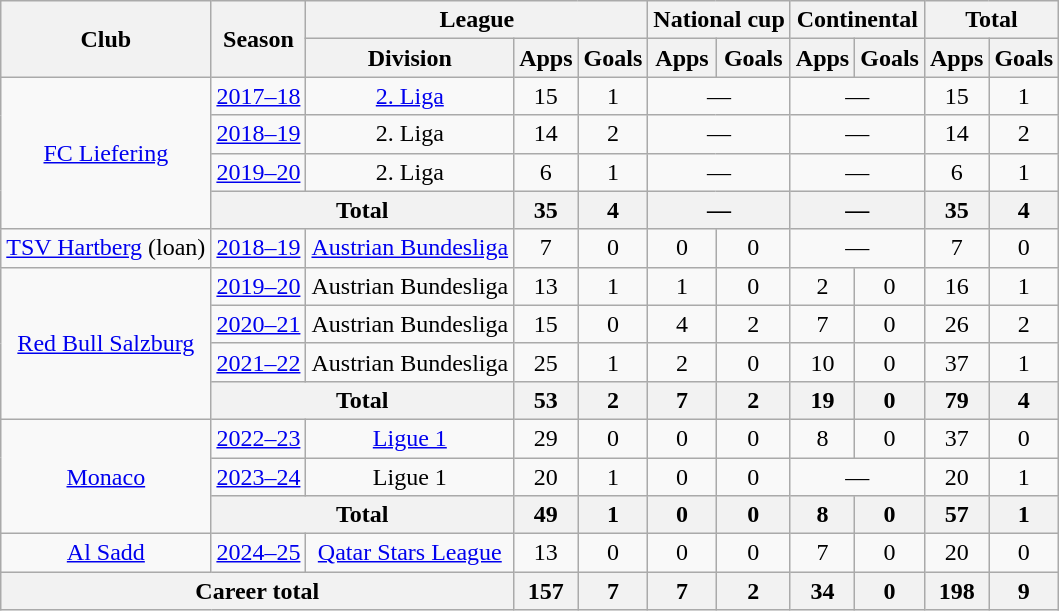<table class="wikitable" style="text-align:center">
<tr>
<th rowspan="2">Club</th>
<th rowspan="2">Season</th>
<th colspan="3">League</th>
<th colspan="2">National cup</th>
<th colspan="2">Continental</th>
<th colspan="2">Total</th>
</tr>
<tr>
<th>Division</th>
<th>Apps</th>
<th>Goals</th>
<th>Apps</th>
<th>Goals</th>
<th>Apps</th>
<th>Goals</th>
<th>Apps</th>
<th>Goals</th>
</tr>
<tr>
<td rowspan="4"><a href='#'>FC Liefering</a></td>
<td><a href='#'>2017–18</a></td>
<td><a href='#'>2. Liga</a></td>
<td>15</td>
<td>1</td>
<td colspan="2">—</td>
<td colspan="2">—</td>
<td>15</td>
<td>1</td>
</tr>
<tr>
<td><a href='#'>2018–19</a></td>
<td>2. Liga</td>
<td>14</td>
<td>2</td>
<td colspan="2">—</td>
<td colspan="2">—</td>
<td>14</td>
<td>2</td>
</tr>
<tr>
<td><a href='#'>2019–20</a></td>
<td>2. Liga</td>
<td>6</td>
<td>1</td>
<td colspan="2">—</td>
<td colspan="2">—</td>
<td>6</td>
<td>1</td>
</tr>
<tr>
<th colspan="2">Total</th>
<th>35</th>
<th>4</th>
<th colspan="2">—</th>
<th colspan="2">—</th>
<th>35</th>
<th>4</th>
</tr>
<tr>
<td><a href='#'>TSV Hartberg</a> (loan)</td>
<td><a href='#'>2018–19</a></td>
<td><a href='#'>Austrian Bundesliga</a></td>
<td>7</td>
<td>0</td>
<td>0</td>
<td>0</td>
<td colspan="2">—</td>
<td>7</td>
<td>0</td>
</tr>
<tr>
<td rowspan="4"><a href='#'>Red Bull Salzburg</a></td>
<td><a href='#'>2019–20</a></td>
<td>Austrian Bundesliga</td>
<td>13</td>
<td>1</td>
<td>1</td>
<td>0</td>
<td>2</td>
<td>0</td>
<td>16</td>
<td>1</td>
</tr>
<tr>
<td><a href='#'>2020–21</a></td>
<td>Austrian Bundesliga</td>
<td>15</td>
<td>0</td>
<td>4</td>
<td>2</td>
<td>7</td>
<td>0</td>
<td>26</td>
<td>2</td>
</tr>
<tr>
<td><a href='#'>2021–22</a></td>
<td>Austrian Bundesliga</td>
<td>25</td>
<td>1</td>
<td>2</td>
<td>0</td>
<td>10</td>
<td>0</td>
<td>37</td>
<td>1</td>
</tr>
<tr>
<th colspan="2">Total</th>
<th>53</th>
<th>2</th>
<th>7</th>
<th>2</th>
<th>19</th>
<th>0</th>
<th>79</th>
<th>4</th>
</tr>
<tr>
<td rowspan="3"><a href='#'>Monaco</a></td>
<td><a href='#'>2022–23</a></td>
<td><a href='#'>Ligue 1</a></td>
<td>29</td>
<td>0</td>
<td>0</td>
<td>0</td>
<td>8</td>
<td>0</td>
<td>37</td>
<td>0</td>
</tr>
<tr>
<td><a href='#'>2023–24</a></td>
<td>Ligue 1</td>
<td>20</td>
<td>1</td>
<td>0</td>
<td>0</td>
<td colspan="2">—</td>
<td>20</td>
<td>1</td>
</tr>
<tr>
<th colspan="2">Total</th>
<th>49</th>
<th>1</th>
<th>0</th>
<th>0</th>
<th>8</th>
<th>0</th>
<th>57</th>
<th>1</th>
</tr>
<tr>
<td><a href='#'>Al Sadd</a></td>
<td><a href='#'>2024–25</a></td>
<td><a href='#'>Qatar Stars League</a></td>
<td>13</td>
<td>0</td>
<td>0</td>
<td>0</td>
<td>7</td>
<td>0</td>
<td>20</td>
<td>0</td>
</tr>
<tr>
<th colspan="3">Career total</th>
<th>157</th>
<th>7</th>
<th>7</th>
<th>2</th>
<th>34</th>
<th>0</th>
<th>198</th>
<th>9</th>
</tr>
</table>
